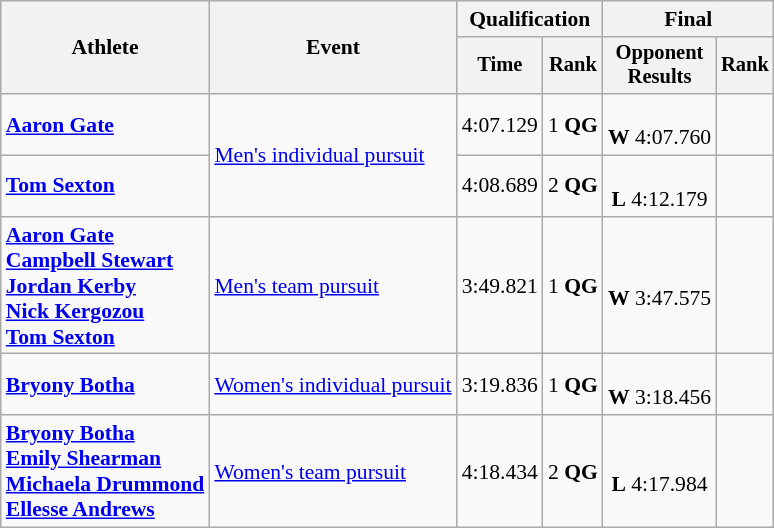<table class="wikitable" style="font-size:90%;">
<tr>
<th rowspan=2>Athlete</th>
<th rowspan=2>Event</th>
<th colspan=2>Qualification</th>
<th colspan=2>Final</th>
</tr>
<tr style="font-size:95%">
<th>Time</th>
<th>Rank</th>
<th>Opponent<br>Results</th>
<th>Rank</th>
</tr>
<tr align=center>
<td align=left><strong><a href='#'>Aaron Gate</a></strong></td>
<td align=left rowspan=2><a href='#'>Men's individual pursuit</a></td>
<td>4:07.129 </td>
<td>1 <strong>QG</strong></td>
<td><br><strong>W</strong> 4:07.760</td>
<td></td>
</tr>
<tr align=center>
<td align=left><strong><a href='#'>Tom Sexton</a></strong></td>
<td>4:08.689</td>
<td>2 <strong>QG</strong></td>
<td><br><strong>L</strong> 4:12.179</td>
<td></td>
</tr>
<tr align=center>
<td align=left><strong><a href='#'>Aaron Gate</a><br><a href='#'>Campbell Stewart</a><br><a href='#'>Jordan Kerby</a><br><a href='#'>Nick Kergozou</a><br><a href='#'>Tom Sexton</a></strong></td>
<td align=left><a href='#'>Men's team pursuit</a></td>
<td>3:49.821</td>
<td>1 <strong>QG</strong></td>
<td><br><strong>W</strong> 3:47.575 </td>
<td></td>
</tr>
<tr align=center>
<td align=left><strong><a href='#'>Bryony Botha</a></strong></td>
<td align=left><a href='#'>Women's individual pursuit</a></td>
<td>3:19.836 </td>
<td>1 <strong>QG</strong></td>
<td><br><strong>W</strong> 3:18.456 </td>
<td></td>
</tr>
<tr align=center>
<td align=left><strong><a href='#'>Bryony Botha</a><br><a href='#'>Emily Shearman</a><br><a href='#'>Michaela Drummond</a><br><a href='#'>Ellesse Andrews</a></strong></td>
<td align=left><a href='#'>Women's team pursuit</a></td>
<td>4:18.434</td>
<td>2 <strong>QG</strong></td>
<td><br><strong>L</strong> 4:17.984</td>
<td></td>
</tr>
</table>
